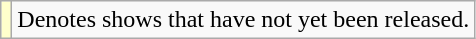<table class="wikitable">
<tr>
<td style="background:#FFFFCC;"></td>
<td>Denotes shows that have not yet been released.</td>
</tr>
</table>
